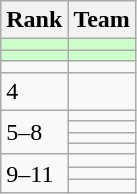<table class="wikitable">
<tr>
<th>Rank</th>
<th>Team</th>
</tr>
<tr bgcolor="#ccffcc">
<td></td>
<td></td>
</tr>
<tr bgcolor="#ccffcc">
<td></td>
<td></td>
</tr>
<tr>
<td></td>
<td></td>
</tr>
<tr>
<td>4</td>
<td></td>
</tr>
<tr>
<td rowspan=4>5–8</td>
<td></td>
</tr>
<tr>
<td></td>
</tr>
<tr>
<td></td>
</tr>
<tr>
<td></td>
</tr>
<tr>
<td rowspan=3>9–11</td>
<td></td>
</tr>
<tr>
<td></td>
</tr>
<tr>
<td></td>
</tr>
</table>
